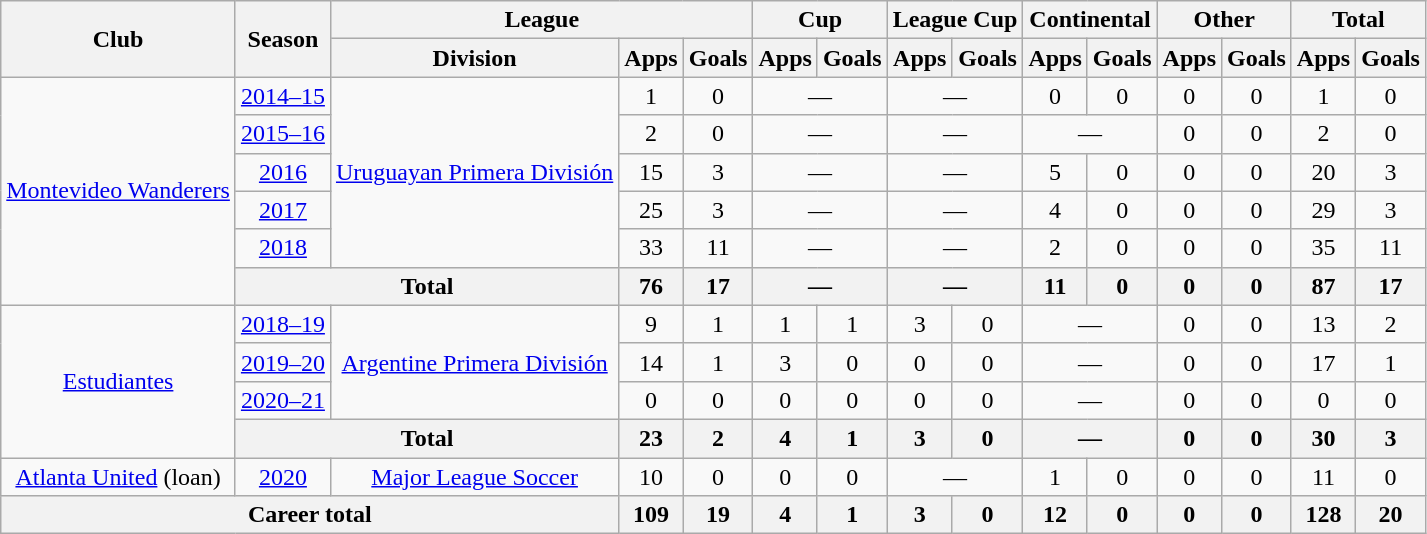<table class="wikitable" style="text-align:center">
<tr>
<th rowspan="2">Club</th>
<th rowspan="2">Season</th>
<th colspan="3">League</th>
<th colspan="2">Cup</th>
<th colspan="2">League Cup</th>
<th colspan="2">Continental</th>
<th colspan="2">Other</th>
<th colspan="2">Total</th>
</tr>
<tr>
<th>Division</th>
<th>Apps</th>
<th>Goals</th>
<th>Apps</th>
<th>Goals</th>
<th>Apps</th>
<th>Goals</th>
<th>Apps</th>
<th>Goals</th>
<th>Apps</th>
<th>Goals</th>
<th>Apps</th>
<th>Goals</th>
</tr>
<tr>
<td rowspan="6"><a href='#'>Montevideo Wanderers</a></td>
<td><a href='#'>2014–15</a></td>
<td rowspan="5"><a href='#'>Uruguayan Primera División</a></td>
<td>1</td>
<td>0</td>
<td colspan="2">—</td>
<td colspan="2">—</td>
<td>0</td>
<td>0</td>
<td>0</td>
<td>0</td>
<td>1</td>
<td>0</td>
</tr>
<tr>
<td><a href='#'>2015–16</a></td>
<td>2</td>
<td>0</td>
<td colspan="2">—</td>
<td colspan="2">—</td>
<td colspan="2">—</td>
<td>0</td>
<td>0</td>
<td>2</td>
<td>0</td>
</tr>
<tr>
<td><a href='#'>2016</a></td>
<td>15</td>
<td>3</td>
<td colspan="2">—</td>
<td colspan="2">—</td>
<td>5</td>
<td>0</td>
<td>0</td>
<td>0</td>
<td>20</td>
<td>3</td>
</tr>
<tr>
<td><a href='#'>2017</a></td>
<td>25</td>
<td>3</td>
<td colspan="2">—</td>
<td colspan="2">—</td>
<td>4</td>
<td>0</td>
<td>0</td>
<td>0</td>
<td>29</td>
<td>3</td>
</tr>
<tr>
<td><a href='#'>2018</a></td>
<td>33</td>
<td>11</td>
<td colspan="2">—</td>
<td colspan="2">—</td>
<td>2</td>
<td>0</td>
<td>0</td>
<td>0</td>
<td>35</td>
<td>11</td>
</tr>
<tr>
<th colspan="2">Total</th>
<th>76</th>
<th>17</th>
<th colspan="2">—</th>
<th colspan="2">—</th>
<th>11</th>
<th>0</th>
<th>0</th>
<th>0</th>
<th>87</th>
<th>17</th>
</tr>
<tr>
<td rowspan="4"><a href='#'>Estudiantes</a></td>
<td><a href='#'>2018–19</a></td>
<td rowspan="3"><a href='#'>Argentine Primera División</a></td>
<td>9</td>
<td>1</td>
<td>1</td>
<td>1</td>
<td>3</td>
<td>0</td>
<td colspan="2">—</td>
<td>0</td>
<td>0</td>
<td>13</td>
<td>2</td>
</tr>
<tr>
<td><a href='#'>2019–20</a></td>
<td>14</td>
<td>1</td>
<td>3</td>
<td>0</td>
<td>0</td>
<td>0</td>
<td colspan="2">—</td>
<td>0</td>
<td>0</td>
<td>17</td>
<td>1</td>
</tr>
<tr>
<td><a href='#'>2020–21</a></td>
<td>0</td>
<td>0</td>
<td>0</td>
<td>0</td>
<td>0</td>
<td>0</td>
<td colspan="2">—</td>
<td>0</td>
<td>0</td>
<td>0</td>
<td>0</td>
</tr>
<tr>
<th colspan="2">Total</th>
<th>23</th>
<th>2</th>
<th>4</th>
<th>1</th>
<th>3</th>
<th>0</th>
<th colspan="2">—</th>
<th>0</th>
<th>0</th>
<th>30</th>
<th>3</th>
</tr>
<tr>
<td rowspan="1"><a href='#'>Atlanta United</a> (loan)</td>
<td><a href='#'>2020</a></td>
<td rowspan="1"><a href='#'>Major League Soccer</a></td>
<td>10</td>
<td>0</td>
<td>0</td>
<td>0</td>
<td colspan="2">—</td>
<td>1</td>
<td>0</td>
<td>0</td>
<td>0</td>
<td>11</td>
<td>0</td>
</tr>
<tr>
<th colspan="3">Career total</th>
<th>109</th>
<th>19</th>
<th>4</th>
<th>1</th>
<th>3</th>
<th>0</th>
<th>12</th>
<th>0</th>
<th>0</th>
<th>0</th>
<th>128</th>
<th>20</th>
</tr>
</table>
